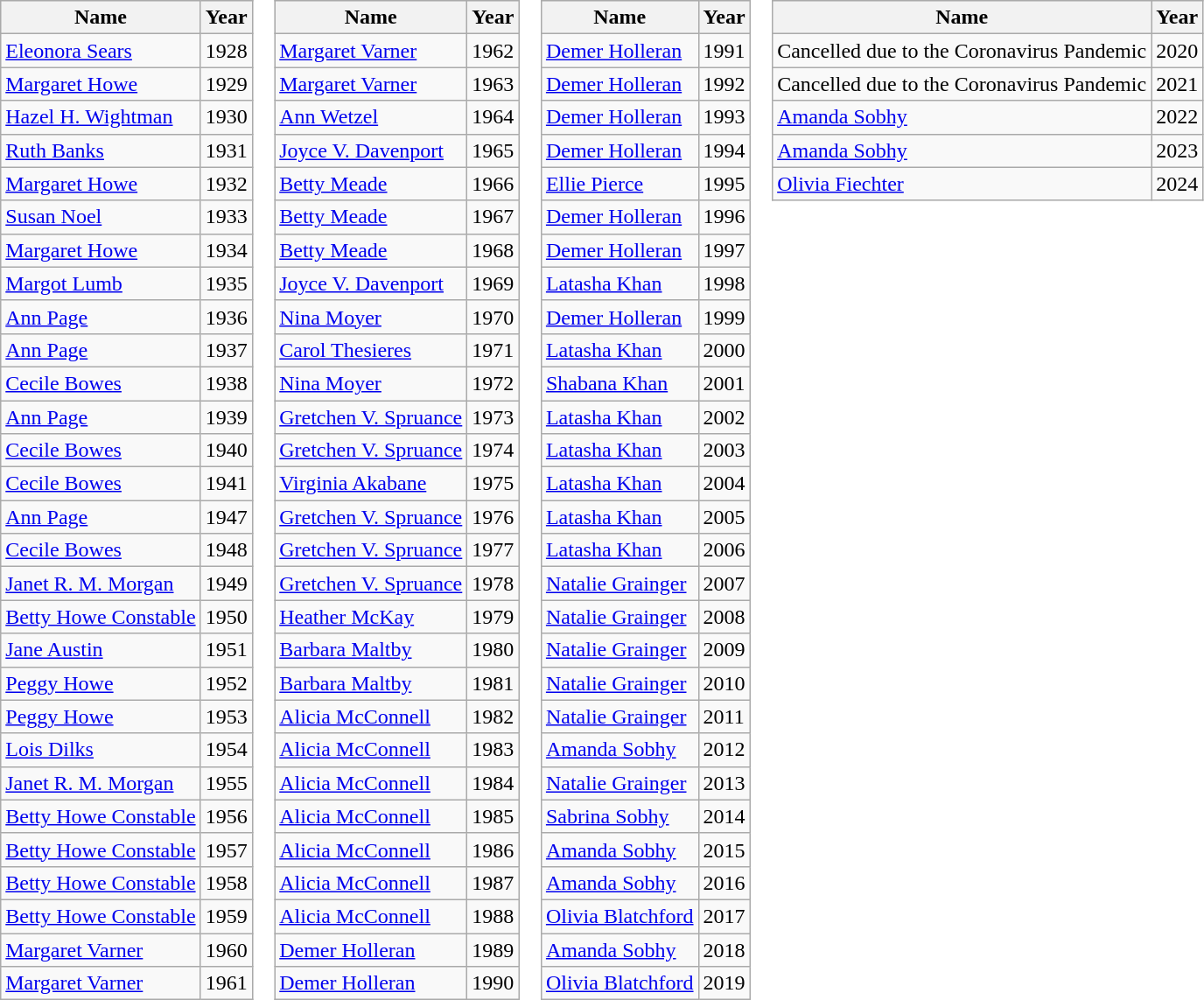<table border="0" cellpadding="0" cellspacing="0">
<tr valign="top">
<td><br><table class="wikitable">
<tr style="background:#EFEFEF">
<th>Name</th>
<th>Year</th>
</tr>
<tr>
<td><a href='#'>Eleonora Sears</a></td>
<td>1928</td>
</tr>
<tr>
<td><a href='#'>Margaret Howe</a></td>
<td>1929</td>
</tr>
<tr>
<td><a href='#'>Hazel H. Wightman</a></td>
<td>1930</td>
</tr>
<tr>
<td><a href='#'>Ruth Banks</a></td>
<td>1931</td>
</tr>
<tr>
<td><a href='#'>Margaret Howe</a></td>
<td>1932</td>
</tr>
<tr>
<td><a href='#'>Susan Noel</a></td>
<td>1933</td>
</tr>
<tr>
<td><a href='#'>Margaret Howe</a></td>
<td>1934</td>
</tr>
<tr>
<td><a href='#'>Margot Lumb</a></td>
<td>1935</td>
</tr>
<tr>
<td><a href='#'>Ann Page</a></td>
<td>1936</td>
</tr>
<tr>
<td><a href='#'>Ann Page</a></td>
<td>1937</td>
</tr>
<tr>
<td><a href='#'>Cecile Bowes</a></td>
<td>1938</td>
</tr>
<tr>
<td><a href='#'>Ann Page</a></td>
<td>1939</td>
</tr>
<tr>
<td><a href='#'>Cecile Bowes</a></td>
<td>1940</td>
</tr>
<tr>
<td><a href='#'>Cecile Bowes</a></td>
<td>1941</td>
</tr>
<tr>
<td><a href='#'>Ann Page</a></td>
<td>1947</td>
</tr>
<tr>
<td><a href='#'>Cecile Bowes</a></td>
<td>1948</td>
</tr>
<tr>
<td><a href='#'>Janet R. M. Morgan</a></td>
<td>1949</td>
</tr>
<tr>
<td><a href='#'>Betty Howe Constable</a></td>
<td>1950</td>
</tr>
<tr>
<td><a href='#'>Jane Austin</a></td>
<td>1951</td>
</tr>
<tr>
<td><a href='#'>Peggy Howe</a></td>
<td>1952</td>
</tr>
<tr>
<td><a href='#'>Peggy Howe</a></td>
<td>1953</td>
</tr>
<tr>
<td><a href='#'>Lois Dilks</a></td>
<td>1954</td>
</tr>
<tr>
<td><a href='#'>Janet R. M. Morgan</a></td>
<td>1955</td>
</tr>
<tr>
<td><a href='#'>Betty Howe Constable</a></td>
<td>1956</td>
</tr>
<tr>
<td><a href='#'>Betty Howe Constable</a></td>
<td>1957</td>
</tr>
<tr>
<td><a href='#'>Betty Howe Constable</a></td>
<td>1958</td>
</tr>
<tr>
<td><a href='#'>Betty Howe Constable</a></td>
<td>1959</td>
</tr>
<tr>
<td><a href='#'>Margaret Varner</a></td>
<td>1960</td>
</tr>
<tr>
<td><a href='#'>Margaret Varner</a></td>
<td>1961</td>
</tr>
</table>
</td>
<td><br><table class="wikitable">
<tr style="background:#EFEFEF">
<th>Name</th>
<th>Year</th>
</tr>
<tr>
<td><a href='#'>Margaret Varner</a></td>
<td>1962</td>
</tr>
<tr>
<td><a href='#'>Margaret Varner</a></td>
<td>1963</td>
</tr>
<tr>
<td><a href='#'>Ann Wetzel</a></td>
<td>1964</td>
</tr>
<tr>
<td><a href='#'>Joyce V. Davenport</a></td>
<td>1965</td>
</tr>
<tr>
<td><a href='#'>Betty Meade</a></td>
<td>1966</td>
</tr>
<tr>
<td><a href='#'>Betty Meade</a></td>
<td>1967</td>
</tr>
<tr>
<td><a href='#'>Betty Meade</a></td>
<td>1968</td>
</tr>
<tr>
<td><a href='#'>Joyce V. Davenport</a></td>
<td>1969</td>
</tr>
<tr>
<td><a href='#'>Nina Moyer</a></td>
<td>1970</td>
</tr>
<tr>
<td><a href='#'>Carol Thesieres</a></td>
<td>1971</td>
</tr>
<tr>
<td><a href='#'>Nina Moyer</a></td>
<td>1972</td>
</tr>
<tr>
<td><a href='#'>Gretchen V. Spruance</a></td>
<td>1973</td>
</tr>
<tr>
<td><a href='#'>Gretchen V. Spruance</a></td>
<td>1974</td>
</tr>
<tr>
<td><a href='#'>Virginia Akabane</a></td>
<td>1975</td>
</tr>
<tr>
<td><a href='#'>Gretchen V. Spruance</a></td>
<td>1976</td>
</tr>
<tr>
<td><a href='#'>Gretchen V. Spruance</a></td>
<td>1977</td>
</tr>
<tr>
<td><a href='#'>Gretchen V. Spruance</a></td>
<td>1978</td>
</tr>
<tr>
<td><a href='#'>Heather McKay</a></td>
<td>1979</td>
</tr>
<tr>
<td><a href='#'>Barbara Maltby</a></td>
<td>1980</td>
</tr>
<tr>
<td><a href='#'>Barbara Maltby</a></td>
<td>1981</td>
</tr>
<tr>
<td><a href='#'>Alicia McConnell</a></td>
<td>1982</td>
</tr>
<tr>
<td><a href='#'>Alicia McConnell</a></td>
<td>1983</td>
</tr>
<tr>
<td><a href='#'>Alicia McConnell</a></td>
<td>1984</td>
</tr>
<tr>
<td><a href='#'>Alicia McConnell</a></td>
<td>1985</td>
</tr>
<tr>
<td><a href='#'>Alicia McConnell</a></td>
<td>1986</td>
</tr>
<tr>
<td><a href='#'>Alicia McConnell</a></td>
<td>1987</td>
</tr>
<tr>
<td><a href='#'>Alicia McConnell</a></td>
<td>1988</td>
</tr>
<tr>
<td><a href='#'>Demer Holleran</a></td>
<td>1989</td>
</tr>
<tr>
<td><a href='#'>Demer Holleran</a></td>
<td>1990</td>
</tr>
</table>
</td>
<td><br><table class="wikitable">
<tr style="background:#EFEFEF">
<th>Name</th>
<th>Year</th>
</tr>
<tr>
<td><a href='#'>Demer Holleran</a></td>
<td>1991</td>
</tr>
<tr>
<td><a href='#'>Demer Holleran</a></td>
<td>1992</td>
</tr>
<tr>
<td><a href='#'>Demer Holleran</a></td>
<td>1993</td>
</tr>
<tr>
<td><a href='#'>Demer Holleran</a></td>
<td>1994</td>
</tr>
<tr>
<td><a href='#'>Ellie Pierce</a></td>
<td>1995</td>
</tr>
<tr>
<td><a href='#'>Demer Holleran</a></td>
<td>1996</td>
</tr>
<tr>
<td><a href='#'>Demer Holleran</a></td>
<td>1997</td>
</tr>
<tr>
<td><a href='#'>Latasha Khan</a></td>
<td>1998</td>
</tr>
<tr>
<td><a href='#'>Demer Holleran</a></td>
<td>1999</td>
</tr>
<tr>
<td><a href='#'>Latasha Khan</a></td>
<td>2000</td>
</tr>
<tr>
<td><a href='#'>Shabana Khan</a></td>
<td>2001</td>
</tr>
<tr>
<td><a href='#'>Latasha Khan</a></td>
<td>2002</td>
</tr>
<tr>
<td><a href='#'>Latasha Khan</a></td>
<td>2003</td>
</tr>
<tr>
<td><a href='#'>Latasha Khan</a></td>
<td>2004</td>
</tr>
<tr>
<td><a href='#'>Latasha Khan</a></td>
<td>2005</td>
</tr>
<tr>
<td><a href='#'>Latasha Khan</a></td>
<td>2006</td>
</tr>
<tr>
<td><a href='#'>Natalie Grainger</a></td>
<td>2007</td>
</tr>
<tr>
<td><a href='#'>Natalie Grainger</a></td>
<td>2008</td>
</tr>
<tr>
<td><a href='#'>Natalie Grainger</a></td>
<td>2009</td>
</tr>
<tr>
<td><a href='#'>Natalie Grainger</a></td>
<td>2010</td>
</tr>
<tr>
<td><a href='#'>Natalie Grainger</a></td>
<td>2011</td>
</tr>
<tr>
<td><a href='#'>Amanda Sobhy</a></td>
<td>2012</td>
</tr>
<tr>
<td><a href='#'>Natalie Grainger</a></td>
<td>2013</td>
</tr>
<tr>
<td><a href='#'>Sabrina Sobhy</a></td>
<td>2014</td>
</tr>
<tr>
<td><a href='#'>Amanda Sobhy</a></td>
<td>2015</td>
</tr>
<tr>
<td><a href='#'>Amanda Sobhy</a></td>
<td>2016</td>
</tr>
<tr>
<td><a href='#'>Olivia Blatchford</a></td>
<td>2017</td>
</tr>
<tr>
<td><a href='#'>Amanda Sobhy</a></td>
<td>2018</td>
</tr>
<tr>
<td><a href='#'>Olivia Blatchford</a></td>
<td>2019</td>
</tr>
</table>
</td>
<td><br><table class="wikitable">
<tr style="background:#EFEFEF">
<th>Name</th>
<th>Year</th>
</tr>
<tr>
<td>Cancelled due to the Coronavirus Pandemic</td>
<td>2020</td>
</tr>
<tr>
<td>Cancelled due to the Coronavirus Pandemic</td>
<td>2021</td>
</tr>
<tr>
<td><a href='#'>Amanda Sobhy</a></td>
<td>2022</td>
</tr>
<tr>
<td><a href='#'>Amanda Sobhy</a></td>
<td>2023</td>
</tr>
<tr>
<td><a href='#'>Olivia Fiechter</a></td>
<td>2024</td>
</tr>
</table>
</td>
</tr>
</table>
